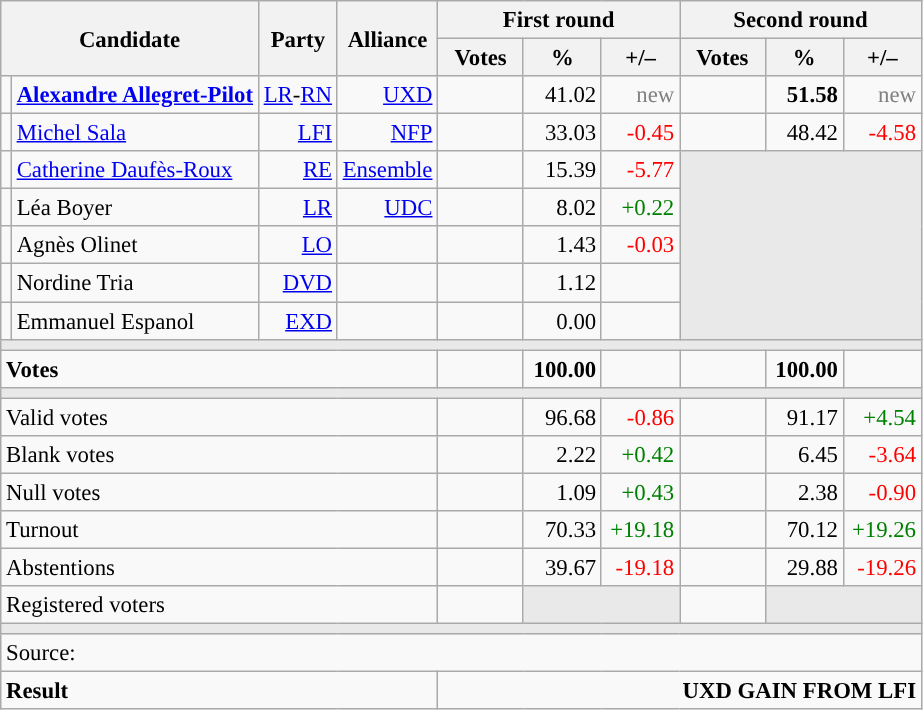<table class="wikitable" style="text-align:right;font-size:95%;">
<tr>
<th rowspan="2" colspan="2">Candidate</th>
<th colspan="1" rowspan="2">Party</th>
<th colspan="1" rowspan="2">Alliance</th>
<th colspan="3">First round</th>
<th colspan="3">Second round</th>
</tr>
<tr>
<th style="width:50px;">Votes</th>
<th style="width:45px;">%</th>
<th style="width:45px;">+/–</th>
<th style="width:50px;">Votes</th>
<th style="width:45px;">%</th>
<th style="width:45px;">+/–</th>
</tr>
<tr>
<td style="color:inherit;background:"></td>
<td style="text-align:left;"><strong><a href='#'>Alexandre Allegret-Pilot</a></strong></td>
<td><a href='#'>LR</a>-<a href='#'>RN</a></td>
<td><a href='#'>UXD</a></td>
<td></td>
<td>41.02</td>
<td style="color:grey;">new</td>
<td><strong></strong></td>
<td><strong>51.58</strong></td>
<td style="color:grey;">new</td>
</tr>
<tr>
<td style="color:inherit;background:"></td>
<td style="text-align:left;"><a href='#'>Michel Sala</a></td>
<td><a href='#'>LFI</a></td>
<td><a href='#'>NFP</a></td>
<td></td>
<td>33.03</td>
<td style="color:red;">-0.45</td>
<td></td>
<td>48.42</td>
<td style="color:red;">-4.58</td>
</tr>
<tr>
<td style="color:inherit;background:"></td>
<td style="text-align:left;"><a href='#'>Catherine Daufès-Roux</a></td>
<td><a href='#'>RE</a></td>
<td><a href='#'>Ensemble</a></td>
<td></td>
<td>15.39</td>
<td style="color:red;">-5.77</td>
<td colspan="3" rowspan="5" style="background:#E9E9E9;"></td>
</tr>
<tr>
<td style="color:inherit;background:"></td>
<td style="text-align:left;">Léa Boyer</td>
<td><a href='#'>LR</a></td>
<td><a href='#'>UDC</a></td>
<td></td>
<td>8.02</td>
<td style="color:green;">+0.22</td>
</tr>
<tr>
<td style="color:inherit;background:"></td>
<td style="text-align:left;">Agnès Olinet</td>
<td><a href='#'>LO</a></td>
<td></td>
<td></td>
<td>1.43</td>
<td style="color:red;">-0.03</td>
</tr>
<tr>
<td style="color:inherit;background:"></td>
<td style="text-align:left;">Nordine Tria</td>
<td><a href='#'>DVD</a></td>
<td></td>
<td></td>
<td>1.12</td>
<td style="color:grey;"></td>
</tr>
<tr>
<td style="color:inherit;background:"></td>
<td style="text-align:left;">Emmanuel Espanol</td>
<td><a href='#'>EXD</a></td>
<td></td>
<td></td>
<td>0.00</td>
<td style="color:grey;"></td>
</tr>
<tr>
<td colspan="10" style="background:#E9E9E9;"></td>
</tr>
<tr style="font-weight:bold;">
<td colspan="4" style="text-align:left;">Votes</td>
<td></td>
<td>100.00</td>
<td></td>
<td></td>
<td>100.00</td>
<td></td>
</tr>
<tr>
<td colspan="10" style="background:#E9E9E9;"></td>
</tr>
<tr>
<td colspan="4" style="text-align:left;">Valid votes</td>
<td></td>
<td>96.68</td>
<td style="color:red;">-0.86</td>
<td></td>
<td>91.17</td>
<td style="color:green;">+4.54</td>
</tr>
<tr>
<td colspan="4" style="text-align:left;">Blank votes</td>
<td></td>
<td>2.22</td>
<td style="color:green;">+0.42</td>
<td></td>
<td>6.45</td>
<td style="color:red;">-3.64</td>
</tr>
<tr>
<td colspan="4" style="text-align:left;">Null votes</td>
<td></td>
<td>1.09</td>
<td style="color:green;">+0.43</td>
<td></td>
<td>2.38</td>
<td style="color:red;">-0.90</td>
</tr>
<tr>
<td colspan="4" style="text-align:left;">Turnout</td>
<td></td>
<td>70.33</td>
<td style="color:green;">+19.18</td>
<td></td>
<td>70.12</td>
<td style="color:green;">+19.26</td>
</tr>
<tr>
<td colspan="4" style="text-align:left;">Abstentions</td>
<td></td>
<td>39.67</td>
<td style="color:red;">-19.18</td>
<td></td>
<td>29.88</td>
<td style="color:red;">-19.26</td>
</tr>
<tr>
<td colspan="4" style="text-align:left;">Registered voters</td>
<td></td>
<td colspan="2" style="background:#E9E9E9;"></td>
<td></td>
<td colspan="2" style="background:#E9E9E9;"></td>
</tr>
<tr>
<td colspan="10" style="background:#E9E9E9;"></td>
</tr>
<tr>
<td colspan="10" style="text-align:left;">Source: </td>
</tr>
<tr style="font-weight:bold">
<td colspan="4" style="text-align:left;">Result</td>
<td colspan="6" style="background-color:">UXD GAIN FROM LFI</td>
</tr>
</table>
